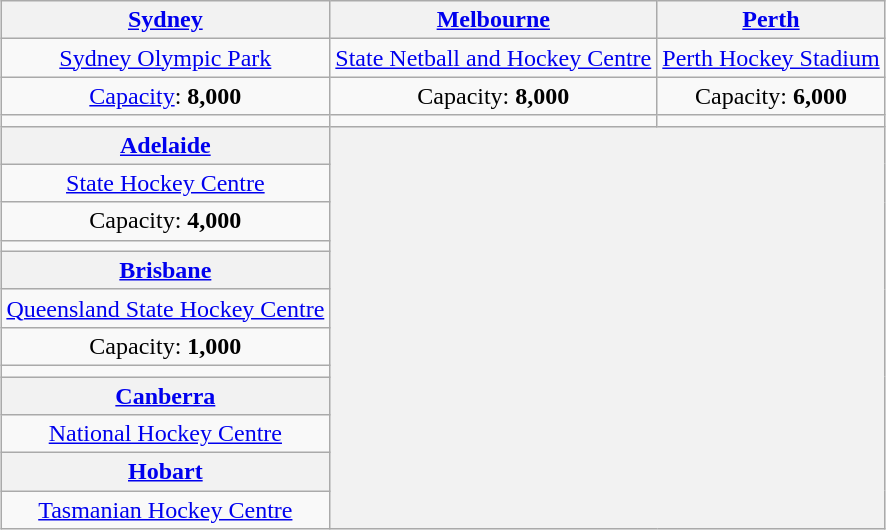<table class="wikitable" style="text-align:center;margin:1em auto;">
<tr>
<th><a href='#'>Sydney</a></th>
<th><a href='#'>Melbourne</a></th>
<th><a href='#'>Perth</a></th>
</tr>
<tr>
<td><a href='#'>Sydney Olympic Park</a></td>
<td><a href='#'>State Netball and Hockey Centre</a></td>
<td><a href='#'>Perth Hockey Stadium</a></td>
</tr>
<tr>
<td><a href='#'>Capacity</a>: <strong>8,000</strong></td>
<td>Capacity: <strong>8,000</strong></td>
<td>Capacity: <strong>6,000</strong></td>
</tr>
<tr>
<td></td>
<td></td>
<td></td>
</tr>
<tr>
<th><a href='#'>Adelaide</a></th>
<th rowspan=12 colspan=2></th>
</tr>
<tr>
<td><a href='#'>State Hockey Centre</a></td>
</tr>
<tr>
<td>Capacity: <strong>4,000</strong></td>
</tr>
<tr>
<td></td>
</tr>
<tr>
<th><a href='#'>Brisbane</a></th>
</tr>
<tr>
<td><a href='#'>Queensland State Hockey Centre</a></td>
</tr>
<tr>
<td>Capacity: <strong>1,000</strong></td>
</tr>
<tr>
<td></td>
</tr>
<tr>
<th><a href='#'>Canberra</a></th>
</tr>
<tr>
<td><a href='#'>National Hockey Centre</a></td>
</tr>
<tr>
<th><a href='#'>Hobart</a></th>
</tr>
<tr>
<td><a href='#'>Tasmanian Hockey Centre</a></td>
</tr>
</table>
